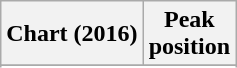<table class="wikitable sortable plainrowheaders" style="text-align:center">
<tr>
<th scope="col">Chart (2016)</th>
<th scope="col">Peak<br> position</th>
</tr>
<tr>
</tr>
<tr>
</tr>
</table>
